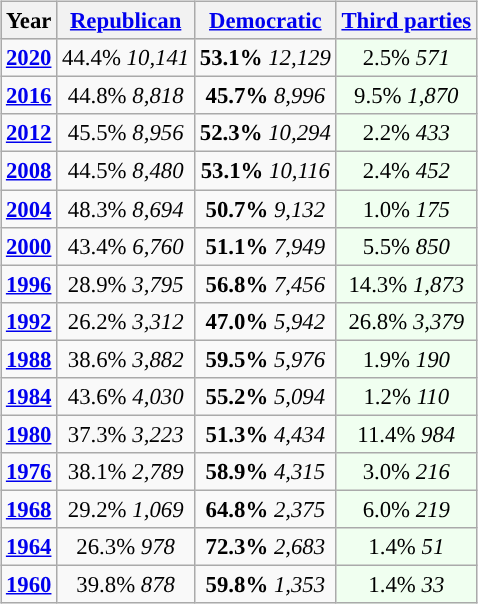<table class="wikitable" style="float:right; font-size:95%;">
<tr bgcolor=lightgrey>
<th>Year</th>
<th><a href='#'>Republican</a></th>
<th><a href='#'>Democratic</a></th>
<th><a href='#'>Third parties</a></th>
</tr>
<tr>
<td style="text-align:center;" ><strong><a href='#'>2020</a></strong></td>
<td style="text-align:center;" >44.4% <em>10,141</em></td>
<td style="text-align:center;" ><strong>53.1%</strong> <em>12,129</em></td>
<td style="text-align:center; background:honeyDew;">2.5% <em>571</em></td>
</tr>
<tr>
<td style="text-align:center;" ><strong><a href='#'>2016</a></strong></td>
<td style="text-align:center;" >44.8% <em>8,818</em></td>
<td style="text-align:center;" ><strong>45.7%</strong> <em>8,996</em></td>
<td style="text-align:center; background:honeyDew;">9.5% <em>1,870</em></td>
</tr>
<tr>
<td style="text-align:center;" ><strong><a href='#'>2012</a></strong></td>
<td style="text-align:center;" >45.5% <em>8,956</em></td>
<td style="text-align:center;" ><strong>52.3%</strong> <em>10,294</em></td>
<td style="text-align:center; background:honeyDew;">2.2% <em>433</em></td>
</tr>
<tr>
<td style="text-align:center;" ><strong><a href='#'>2008</a></strong></td>
<td style="text-align:center;" >44.5% <em>8,480</em></td>
<td style="text-align:center;" ><strong>53.1%</strong> <em>10,116</em></td>
<td style="text-align:center; background:honeyDew;">2.4% <em>452</em></td>
</tr>
<tr>
<td style="text-align:center;" ><strong><a href='#'>2004</a></strong></td>
<td style="text-align:center;" >48.3% <em>8,694</em></td>
<td style="text-align:center;" ><strong>50.7%</strong> <em>9,132</em></td>
<td style="text-align:center; background:honeyDew;">1.0% <em>175</em></td>
</tr>
<tr>
<td style="text-align:center;" ><strong><a href='#'>2000</a></strong></td>
<td style="text-align:center;" >43.4% <em>6,760</em></td>
<td style="text-align:center;" ><strong>51.1%</strong> <em>7,949</em></td>
<td style="text-align:center; background:honeyDew;">5.5% <em>850</em></td>
</tr>
<tr>
<td style="text-align:center;" ><strong><a href='#'>1996</a></strong></td>
<td style="text-align:center;" >28.9% <em>3,795</em></td>
<td style="text-align:center;" ><strong>56.8%</strong> <em>7,456</em></td>
<td style="text-align:center; background:honeyDew;">14.3% <em>1,873</em></td>
</tr>
<tr>
<td style="text-align:center;" ><strong><a href='#'>1992</a></strong></td>
<td style="text-align:center;" >26.2% <em>3,312</em></td>
<td style="text-align:center;" ><strong>47.0%</strong> <em>5,942</em></td>
<td style="text-align:center; background:honeyDew;">26.8% <em>3,379</em></td>
</tr>
<tr>
<td style="text-align:center;" ><strong><a href='#'>1988</a></strong></td>
<td style="text-align:center;" >38.6% <em>3,882</em></td>
<td style="text-align:center;" ><strong>59.5%</strong> <em>5,976</em></td>
<td style="text-align:center; background:honeyDew;">1.9% <em>190</em></td>
</tr>
<tr>
<td style="text-align:center;" ><strong><a href='#'>1984</a></strong></td>
<td style="text-align:center;" >43.6% <em>4,030</em></td>
<td style="text-align:center;" ><strong>55.2%</strong> <em>5,094</em></td>
<td style="text-align:center; background:honeyDew;">1.2% <em>110</em></td>
</tr>
<tr>
<td style="text-align:center;" ><strong><a href='#'>1980</a></strong></td>
<td style="text-align:center;" >37.3% <em>3,223</em></td>
<td style="text-align:center;" ><strong>51.3%</strong> <em>4,434</em></td>
<td style="text-align:center; background:honeyDew;">11.4% <em>984</em></td>
</tr>
<tr>
<td style="text-align:center;" ><strong><a href='#'>1976</a></strong></td>
<td style="text-align:center;" >38.1% <em>2,789</em></td>
<td style="text-align:center;" ><strong>58.9%</strong> <em>4,315</em></td>
<td style="text-align:center; background:honeyDew;">3.0% <em>216</em></td>
</tr>
<tr>
<td style="text-align:center;" ><strong><a href='#'>1968</a></strong></td>
<td style="text-align:center;" >29.2% <em>1,069</em></td>
<td style="text-align:center;" ><strong>64.8%</strong> <em>2,375</em></td>
<td style="text-align:center; background:honeyDew;">6.0% <em>219</em></td>
</tr>
<tr>
<td style="text-align:center;" ><strong><a href='#'>1964</a></strong></td>
<td style="text-align:center;" >26.3% <em>978</em></td>
<td style="text-align:center;" ><strong>72.3%</strong> <em>2,683</em></td>
<td style="text-align:center; background:honeyDew;">1.4% <em>51</em></td>
</tr>
<tr>
<td style="text-align:center;" ><strong><a href='#'>1960</a></strong></td>
<td style="text-align:center;" >39.8% <em>878</em></td>
<td style="text-align:center;" ><strong>59.8%</strong> <em>1,353</em></td>
<td style="text-align:center; background:honeyDew;">1.4% <em>33</em></td>
</tr>
</table>
